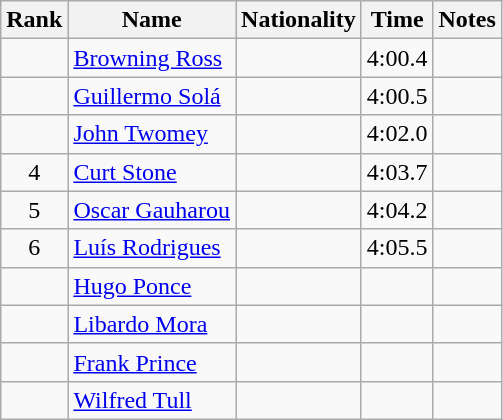<table class="wikitable sortable" style="text-align:center">
<tr>
<th>Rank</th>
<th>Name</th>
<th>Nationality</th>
<th>Time</th>
<th>Notes</th>
</tr>
<tr>
<td></td>
<td align=left><a href='#'>Browning Ross</a></td>
<td align=left></td>
<td>4:00.4</td>
<td></td>
</tr>
<tr>
<td></td>
<td align=left><a href='#'>Guillermo Solá</a></td>
<td align=left></td>
<td>4:00.5</td>
<td></td>
</tr>
<tr>
<td></td>
<td align=left><a href='#'>John Twomey</a></td>
<td align=left></td>
<td>4:02.0</td>
<td></td>
</tr>
<tr>
<td>4</td>
<td align=left><a href='#'>Curt Stone</a></td>
<td align=left></td>
<td>4:03.7</td>
<td></td>
</tr>
<tr>
<td>5</td>
<td align=left><a href='#'>Oscar Gauharou</a></td>
<td align=left></td>
<td>4:04.2</td>
<td></td>
</tr>
<tr>
<td>6</td>
<td align=left><a href='#'>Luís Rodrigues</a></td>
<td align=left></td>
<td>4:05.5</td>
<td></td>
</tr>
<tr>
<td></td>
<td align=left><a href='#'>Hugo Ponce</a></td>
<td align=left></td>
<td></td>
<td></td>
</tr>
<tr>
<td></td>
<td align=left><a href='#'>Libardo Mora</a></td>
<td align=left></td>
<td></td>
<td></td>
</tr>
<tr>
<td></td>
<td align=left><a href='#'>Frank Prince</a></td>
<td align=left></td>
<td></td>
<td></td>
</tr>
<tr>
<td></td>
<td align=left><a href='#'>Wilfred Tull</a></td>
<td align=left></td>
<td></td>
<td></td>
</tr>
</table>
